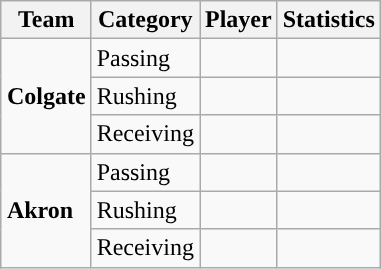<table class="wikitable" style="float: right;">
<tr>
<th>Team</th>
<th>Category</th>
<th>Player</th>
<th>Statistics</th>
</tr>
<tr>
<td rowspan=3><strong>Colgate</strong></td>
<td>Passing</td>
<td></td>
<td></td>
</tr>
<tr>
<td>Rushing</td>
<td></td>
<td></td>
</tr>
<tr>
<td>Receiving</td>
<td></td>
<td></td>
</tr>
<tr>
<td rowspan=3><strong>Akron</strong></td>
<td>Passing</td>
<td></td>
<td></td>
</tr>
<tr>
<td>Rushing</td>
<td></td>
<td></td>
</tr>
<tr>
<td>Receiving</td>
<td></td>
<td></td>
</tr>
</table>
